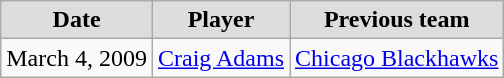<table class="wikitable">
<tr align="center"  bgcolor="#dddddd">
<td><strong>Date</strong></td>
<td><strong>Player</strong></td>
<td><strong>Previous team</strong></td>
</tr>
<tr>
<td>March 4, 2009</td>
<td><a href='#'>Craig Adams</a></td>
<td><a href='#'>Chicago Blackhawks</a></td>
</tr>
</table>
